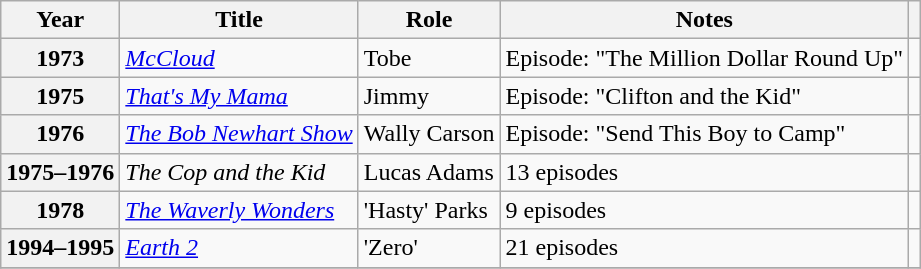<table class="wikitable plainrowheaders sortable" style="margin-right: 0;">
<tr>
<th scope="col">Year</th>
<th scope="col">Title</th>
<th scope="col">Role</th>
<th scope="col" class="unsortable">Notes</th>
<th scope="col" class="unsortable"></th>
</tr>
<tr>
<th scope="row">1973</th>
<td><em><a href='#'>McCloud</a></em></td>
<td>Tobe</td>
<td>Episode: "The Million Dollar Round Up"</td>
<td style="text-align:center;"></td>
</tr>
<tr>
<th scope="row">1975</th>
<td><em><a href='#'>That's My Mama</a></em></td>
<td>Jimmy</td>
<td>Episode: "Clifton and the Kid"</td>
<td style="text-align:center;"></td>
</tr>
<tr>
<th scope="row">1976</th>
<td data-sort-value=Bob Newhart><em><a href='#'>The Bob Newhart Show</a></em></td>
<td>Wally Carson</td>
<td>Episode: "Send This Boy to Camp"</td>
<td style="text-align:center;"></td>
</tr>
<tr>
<th scope="row">1975–1976</th>
<td data-sort-value=Cop><em>The Cop and the Kid</em></td>
<td>Lucas Adams</td>
<td>13 episodes</td>
<td style="text-align:center;"></td>
</tr>
<tr>
<th scope="row">1978</th>
<td data-sort-value=Waverly><em><a href='#'>The Waverly Wonders</a></em></td>
<td>'Hasty' Parks</td>
<td>9 episodes</td>
<td style="text-align:center;"></td>
</tr>
<tr>
<th scope="row">1994–1995</th>
<td><em><a href='#'>Earth 2</a></em></td>
<td>'Zero'</td>
<td>21 episodes</td>
<td style="text-align:center;"></td>
</tr>
<tr>
</tr>
</table>
